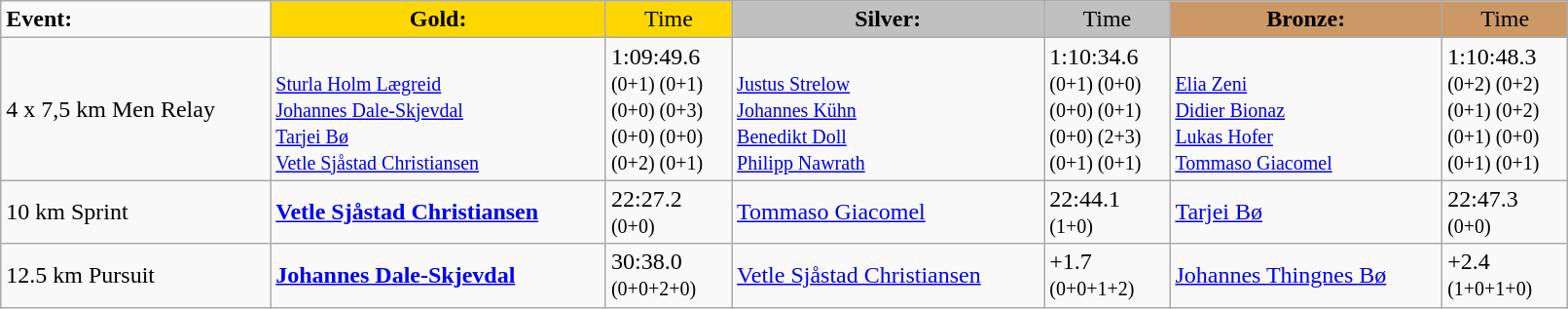<table class="wikitable" width=85%>
<tr>
<td><strong>Event:</strong></td>
<td style="text-align:center;background-color:gold;"><strong>Gold:</strong></td>
<td style="text-align:center;background-color:gold;">Time</td>
<td style="text-align:center;background-color:silver;"><strong>Silver:</strong></td>
<td style="text-align:center;background-color:silver;">Time</td>
<td style="text-align:center;background-color:#CC9966;"><strong>Bronze:</strong></td>
<td style="text-align:center;background-color:#CC9966;">Time</td>
</tr>
<tr>
<td>4 x 7,5 km Men Relay</td>
<td><strong></strong><br><small><a href='#'>Sturla Holm Lægreid</a><br><a href='#'>Johannes Dale-Skjevdal</a><br><a href='#'>Tarjei Bø</a><br><a href='#'>Vetle Sjåstad Christiansen</a></small></td>
<td>1:09:49.6<br><small>(0+1) (0+1)<br>(0+0) (0+3)<br>(0+0) (0+0)<br>(0+2) (0+1)<br></small></td>
<td><br><small><a href='#'>Justus Strelow</a><br><a href='#'>Johannes Kühn</a><br><a href='#'>Benedikt Doll</a><br><a href='#'>Philipp Nawrath</a></small></td>
<td>1:10:34.6<br><small>(0+1) (0+0)<br>(0+0) (0+1)<br>(0+0) (2+3)<br>(0+1) (0+1)</small></td>
<td><br><small><a href='#'>Elia Zeni</a><br><a href='#'>Didier Bionaz</a><br><a href='#'>Lukas Hofer</a><br><a href='#'>Tommaso Giacomel</a></small></td>
<td>1:10:48.3<br><small>(0+2) (0+2)<br>(0+1) (0+2)<br>(0+1) (0+0)<br>(0+1) (0+1)<br></small></td>
</tr>
<tr>
<td>10 km Sprint</td>
<td><strong><a href='#'>Vetle Sjåstad Christiansen</a></strong><br><small></small></td>
<td>22:27.2<br><small>(0+0)</small></td>
<td><a href='#'>Tommaso Giacomel</a><br><small></small></td>
<td>22:44.1<br><small>(1+0)</small></td>
<td><a href='#'>Tarjei Bø</a><br><small></small></td>
<td>22:47.3<br><small>(0+0)</small></td>
</tr>
<tr>
<td>12.5 km Pursuit</td>
<td><strong><a href='#'>Johannes Dale-Skjevdal</a></strong><br><small></small></td>
<td>30:38.0<br><small>(0+0+2+0)</small></td>
<td><a href='#'>Vetle Sjåstad Christiansen</a><br><small></small></td>
<td>+1.7<br><small>(0+0+1+2)</small></td>
<td><a href='#'>Johannes Thingnes Bø</a><br><small></small></td>
<td>+2.4<br><small>(1+0+1+0)</small></td>
</tr>
</table>
